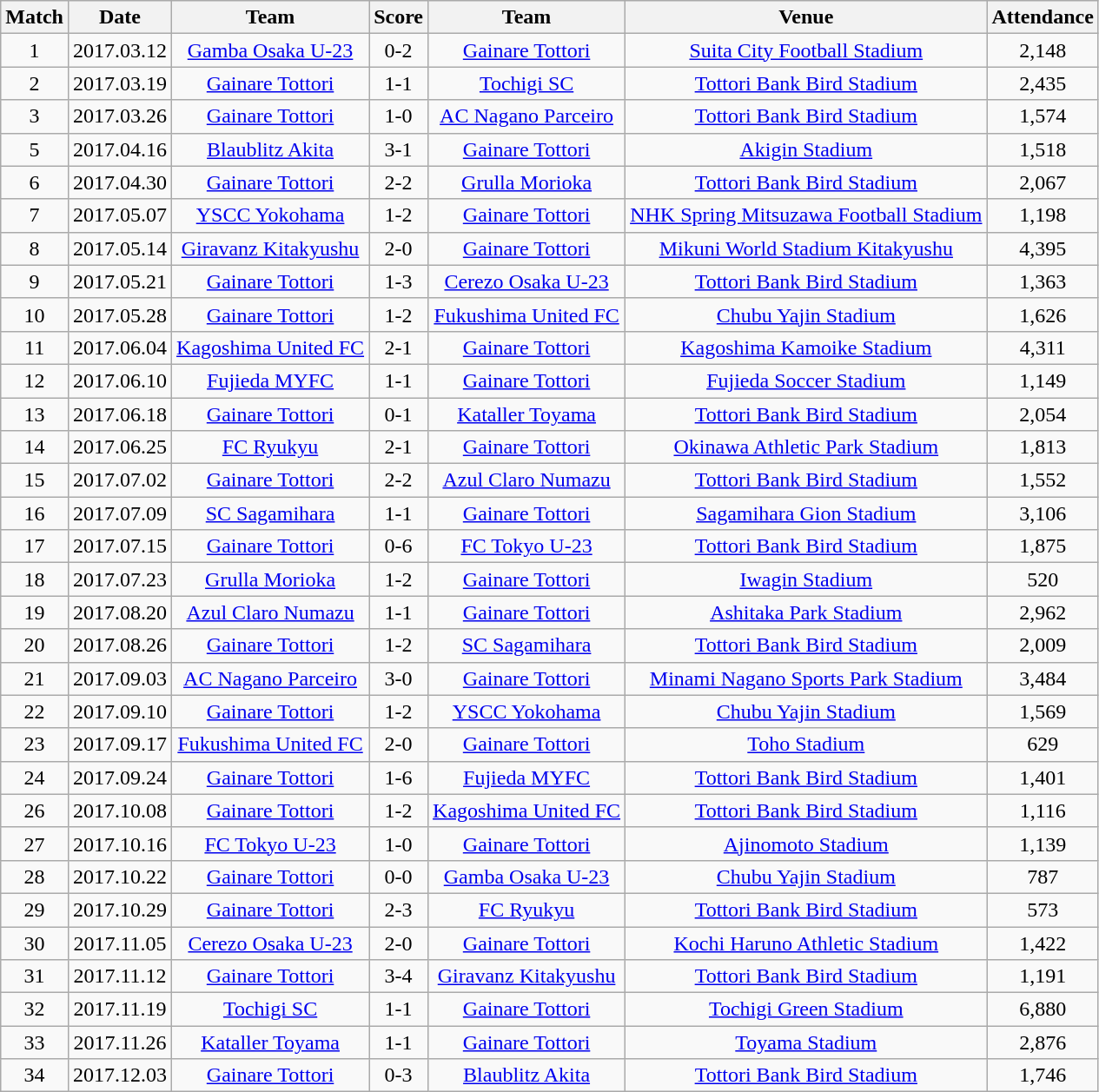<table class="wikitable" style="text-align:center;">
<tr>
<th>Match</th>
<th>Date</th>
<th>Team</th>
<th>Score</th>
<th>Team</th>
<th>Venue</th>
<th>Attendance</th>
</tr>
<tr>
<td>1</td>
<td>2017.03.12</td>
<td><a href='#'>Gamba Osaka U-23</a></td>
<td>0-2</td>
<td><a href='#'>Gainare Tottori</a></td>
<td><a href='#'>Suita City Football Stadium</a></td>
<td>2,148</td>
</tr>
<tr>
<td>2</td>
<td>2017.03.19</td>
<td><a href='#'>Gainare Tottori</a></td>
<td>1-1</td>
<td><a href='#'>Tochigi SC</a></td>
<td><a href='#'>Tottori Bank Bird Stadium</a></td>
<td>2,435</td>
</tr>
<tr>
<td>3</td>
<td>2017.03.26</td>
<td><a href='#'>Gainare Tottori</a></td>
<td>1-0</td>
<td><a href='#'>AC Nagano Parceiro</a></td>
<td><a href='#'>Tottori Bank Bird Stadium</a></td>
<td>1,574</td>
</tr>
<tr>
<td>5</td>
<td>2017.04.16</td>
<td><a href='#'>Blaublitz Akita</a></td>
<td>3-1</td>
<td><a href='#'>Gainare Tottori</a></td>
<td><a href='#'>Akigin Stadium</a></td>
<td>1,518</td>
</tr>
<tr>
<td>6</td>
<td>2017.04.30</td>
<td><a href='#'>Gainare Tottori</a></td>
<td>2-2</td>
<td><a href='#'>Grulla Morioka</a></td>
<td><a href='#'>Tottori Bank Bird Stadium</a></td>
<td>2,067</td>
</tr>
<tr>
<td>7</td>
<td>2017.05.07</td>
<td><a href='#'>YSCC Yokohama</a></td>
<td>1-2</td>
<td><a href='#'>Gainare Tottori</a></td>
<td><a href='#'>NHK Spring Mitsuzawa Football Stadium</a></td>
<td>1,198</td>
</tr>
<tr>
<td>8</td>
<td>2017.05.14</td>
<td><a href='#'>Giravanz Kitakyushu</a></td>
<td>2-0</td>
<td><a href='#'>Gainare Tottori</a></td>
<td><a href='#'>Mikuni World Stadium Kitakyushu</a></td>
<td>4,395</td>
</tr>
<tr>
<td>9</td>
<td>2017.05.21</td>
<td><a href='#'>Gainare Tottori</a></td>
<td>1-3</td>
<td><a href='#'>Cerezo Osaka U-23</a></td>
<td><a href='#'>Tottori Bank Bird Stadium</a></td>
<td>1,363</td>
</tr>
<tr>
<td>10</td>
<td>2017.05.28</td>
<td><a href='#'>Gainare Tottori</a></td>
<td>1-2</td>
<td><a href='#'>Fukushima United FC</a></td>
<td><a href='#'>Chubu Yajin Stadium</a></td>
<td>1,626</td>
</tr>
<tr>
<td>11</td>
<td>2017.06.04</td>
<td><a href='#'>Kagoshima United FC</a></td>
<td>2-1</td>
<td><a href='#'>Gainare Tottori</a></td>
<td><a href='#'>Kagoshima Kamoike Stadium</a></td>
<td>4,311</td>
</tr>
<tr>
<td>12</td>
<td>2017.06.10</td>
<td><a href='#'>Fujieda MYFC</a></td>
<td>1-1</td>
<td><a href='#'>Gainare Tottori</a></td>
<td><a href='#'>Fujieda Soccer Stadium</a></td>
<td>1,149</td>
</tr>
<tr>
<td>13</td>
<td>2017.06.18</td>
<td><a href='#'>Gainare Tottori</a></td>
<td>0-1</td>
<td><a href='#'>Kataller Toyama</a></td>
<td><a href='#'>Tottori Bank Bird Stadium</a></td>
<td>2,054</td>
</tr>
<tr>
<td>14</td>
<td>2017.06.25</td>
<td><a href='#'>FC Ryukyu</a></td>
<td>2-1</td>
<td><a href='#'>Gainare Tottori</a></td>
<td><a href='#'>Okinawa Athletic Park Stadium</a></td>
<td>1,813</td>
</tr>
<tr>
<td>15</td>
<td>2017.07.02</td>
<td><a href='#'>Gainare Tottori</a></td>
<td>2-2</td>
<td><a href='#'>Azul Claro Numazu</a></td>
<td><a href='#'>Tottori Bank Bird Stadium</a></td>
<td>1,552</td>
</tr>
<tr>
<td>16</td>
<td>2017.07.09</td>
<td><a href='#'>SC Sagamihara</a></td>
<td>1-1</td>
<td><a href='#'>Gainare Tottori</a></td>
<td><a href='#'>Sagamihara Gion Stadium</a></td>
<td>3,106</td>
</tr>
<tr>
<td>17</td>
<td>2017.07.15</td>
<td><a href='#'>Gainare Tottori</a></td>
<td>0-6</td>
<td><a href='#'>FC Tokyo U-23</a></td>
<td><a href='#'>Tottori Bank Bird Stadium</a></td>
<td>1,875</td>
</tr>
<tr>
<td>18</td>
<td>2017.07.23</td>
<td><a href='#'>Grulla Morioka</a></td>
<td>1-2</td>
<td><a href='#'>Gainare Tottori</a></td>
<td><a href='#'>Iwagin Stadium</a></td>
<td>520</td>
</tr>
<tr>
<td>19</td>
<td>2017.08.20</td>
<td><a href='#'>Azul Claro Numazu</a></td>
<td>1-1</td>
<td><a href='#'>Gainare Tottori</a></td>
<td><a href='#'>Ashitaka Park Stadium</a></td>
<td>2,962</td>
</tr>
<tr>
<td>20</td>
<td>2017.08.26</td>
<td><a href='#'>Gainare Tottori</a></td>
<td>1-2</td>
<td><a href='#'>SC Sagamihara</a></td>
<td><a href='#'>Tottori Bank Bird Stadium</a></td>
<td>2,009</td>
</tr>
<tr>
<td>21</td>
<td>2017.09.03</td>
<td><a href='#'>AC Nagano Parceiro</a></td>
<td>3-0</td>
<td><a href='#'>Gainare Tottori</a></td>
<td><a href='#'>Minami Nagano Sports Park Stadium</a></td>
<td>3,484</td>
</tr>
<tr>
<td>22</td>
<td>2017.09.10</td>
<td><a href='#'>Gainare Tottori</a></td>
<td>1-2</td>
<td><a href='#'>YSCC Yokohama</a></td>
<td><a href='#'>Chubu Yajin Stadium</a></td>
<td>1,569</td>
</tr>
<tr>
<td>23</td>
<td>2017.09.17</td>
<td><a href='#'>Fukushima United FC</a></td>
<td>2-0</td>
<td><a href='#'>Gainare Tottori</a></td>
<td><a href='#'>Toho Stadium</a></td>
<td>629</td>
</tr>
<tr>
<td>24</td>
<td>2017.09.24</td>
<td><a href='#'>Gainare Tottori</a></td>
<td>1-6</td>
<td><a href='#'>Fujieda MYFC</a></td>
<td><a href='#'>Tottori Bank Bird Stadium</a></td>
<td>1,401</td>
</tr>
<tr>
<td>26</td>
<td>2017.10.08</td>
<td><a href='#'>Gainare Tottori</a></td>
<td>1-2</td>
<td><a href='#'>Kagoshima United FC</a></td>
<td><a href='#'>Tottori Bank Bird Stadium</a></td>
<td>1,116</td>
</tr>
<tr>
<td>27</td>
<td>2017.10.16</td>
<td><a href='#'>FC Tokyo U-23</a></td>
<td>1-0</td>
<td><a href='#'>Gainare Tottori</a></td>
<td><a href='#'>Ajinomoto Stadium</a></td>
<td>1,139</td>
</tr>
<tr>
<td>28</td>
<td>2017.10.22</td>
<td><a href='#'>Gainare Tottori</a></td>
<td>0-0</td>
<td><a href='#'>Gamba Osaka U-23</a></td>
<td><a href='#'>Chubu Yajin Stadium</a></td>
<td>787</td>
</tr>
<tr>
<td>29</td>
<td>2017.10.29</td>
<td><a href='#'>Gainare Tottori</a></td>
<td>2-3</td>
<td><a href='#'>FC Ryukyu</a></td>
<td><a href='#'>Tottori Bank Bird Stadium</a></td>
<td>573</td>
</tr>
<tr>
<td>30</td>
<td>2017.11.05</td>
<td><a href='#'>Cerezo Osaka U-23</a></td>
<td>2-0</td>
<td><a href='#'>Gainare Tottori</a></td>
<td><a href='#'>Kochi Haruno Athletic Stadium</a></td>
<td>1,422</td>
</tr>
<tr>
<td>31</td>
<td>2017.11.12</td>
<td><a href='#'>Gainare Tottori</a></td>
<td>3-4</td>
<td><a href='#'>Giravanz Kitakyushu</a></td>
<td><a href='#'>Tottori Bank Bird Stadium</a></td>
<td>1,191</td>
</tr>
<tr>
<td>32</td>
<td>2017.11.19</td>
<td><a href='#'>Tochigi SC</a></td>
<td>1-1</td>
<td><a href='#'>Gainare Tottori</a></td>
<td><a href='#'>Tochigi Green Stadium</a></td>
<td>6,880</td>
</tr>
<tr>
<td>33</td>
<td>2017.11.26</td>
<td><a href='#'>Kataller Toyama</a></td>
<td>1-1</td>
<td><a href='#'>Gainare Tottori</a></td>
<td><a href='#'>Toyama Stadium</a></td>
<td>2,876</td>
</tr>
<tr>
<td>34</td>
<td>2017.12.03</td>
<td><a href='#'>Gainare Tottori</a></td>
<td>0-3</td>
<td><a href='#'>Blaublitz Akita</a></td>
<td><a href='#'>Tottori Bank Bird Stadium</a></td>
<td>1,746</td>
</tr>
</table>
